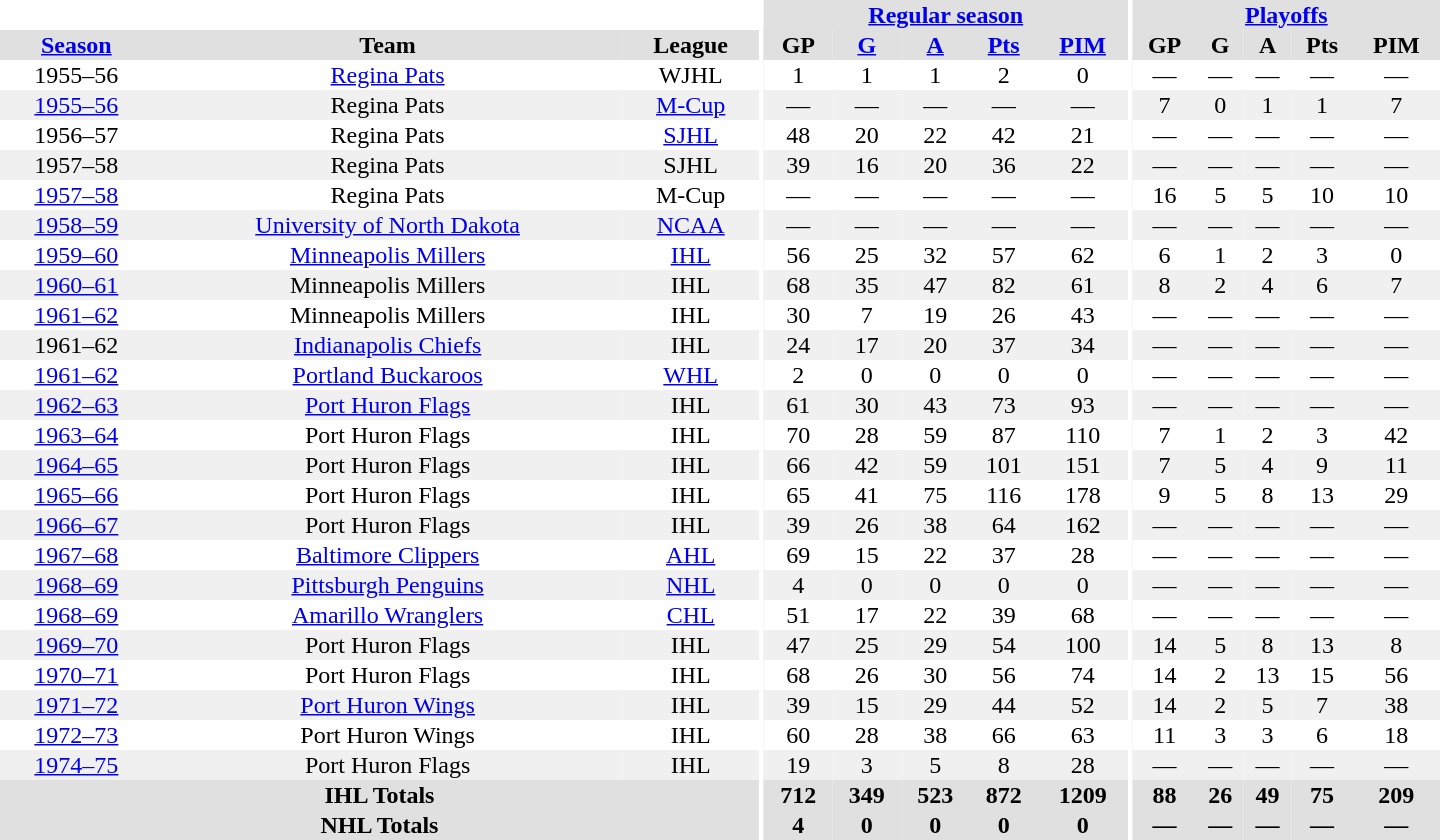<table border="0" cellpadding="1" cellspacing="0" style="text-align:center; width:60em">
<tr bgcolor="#e0e0e0">
<th colspan="3" bgcolor="#ffffff"></th>
<th rowspan="100" bgcolor="#ffffff"></th>
<th colspan="5"><a href='#'>Regular season</a></th>
<th rowspan="100" bgcolor="#ffffff"></th>
<th colspan="5"><a href='#'>Playoffs</a></th>
</tr>
<tr bgcolor="#e0e0e0">
<th><a href='#'>Season</a></th>
<th>Team</th>
<th>League</th>
<th>GP</th>
<th><a href='#'>G</a></th>
<th><a href='#'>A</a></th>
<th><a href='#'>Pts</a></th>
<th><a href='#'>PIM</a></th>
<th>GP</th>
<th>G</th>
<th>A</th>
<th>Pts</th>
<th>PIM</th>
</tr>
<tr>
<td>1955–56</td>
<td><a href='#'>Regina Pats</a></td>
<td>WJHL</td>
<td>1</td>
<td>1</td>
<td>1</td>
<td>2</td>
<td>0</td>
<td>—</td>
<td>—</td>
<td>—</td>
<td>—</td>
<td>—</td>
</tr>
<tr bgcolor="#f0f0f0">
<td><a href='#'>1955–56</a></td>
<td>Regina Pats</td>
<td><a href='#'>M-Cup</a></td>
<td>—</td>
<td>—</td>
<td>—</td>
<td>—</td>
<td>—</td>
<td>7</td>
<td>0</td>
<td>1</td>
<td>1</td>
<td>7</td>
</tr>
<tr>
<td>1956–57</td>
<td>Regina Pats</td>
<td><a href='#'>SJHL</a></td>
<td>48</td>
<td>20</td>
<td>22</td>
<td>42</td>
<td>21</td>
<td>—</td>
<td>—</td>
<td>—</td>
<td>—</td>
<td>—</td>
</tr>
<tr bgcolor="#f0f0f0">
<td>1957–58</td>
<td>Regina Pats</td>
<td>SJHL</td>
<td>39</td>
<td>16</td>
<td>20</td>
<td>36</td>
<td>22</td>
<td>—</td>
<td>—</td>
<td>—</td>
<td>—</td>
<td>—</td>
</tr>
<tr>
<td><a href='#'>1957–58</a></td>
<td>Regina Pats</td>
<td>M-Cup</td>
<td>—</td>
<td>—</td>
<td>—</td>
<td>—</td>
<td>—</td>
<td>16</td>
<td>5</td>
<td>5</td>
<td>10</td>
<td>10</td>
</tr>
<tr bgcolor="#f0f0f0">
<td><a href='#'>1958–59</a></td>
<td><a href='#'>University of North Dakota</a></td>
<td><a href='#'>NCAA</a></td>
<td>—</td>
<td>—</td>
<td>—</td>
<td>—</td>
<td>—</td>
<td>—</td>
<td>—</td>
<td>—</td>
<td>—</td>
<td>—</td>
</tr>
<tr>
<td><a href='#'>1959–60</a></td>
<td><a href='#'>Minneapolis Millers</a></td>
<td><a href='#'>IHL</a></td>
<td>56</td>
<td>25</td>
<td>32</td>
<td>57</td>
<td>62</td>
<td>6</td>
<td>1</td>
<td>2</td>
<td>3</td>
<td>0</td>
</tr>
<tr bgcolor="#f0f0f0">
<td><a href='#'>1960–61</a></td>
<td>Minneapolis Millers</td>
<td>IHL</td>
<td>68</td>
<td>35</td>
<td>47</td>
<td>82</td>
<td>61</td>
<td>8</td>
<td>2</td>
<td>4</td>
<td>6</td>
<td>7</td>
</tr>
<tr>
<td><a href='#'>1961–62</a></td>
<td>Minneapolis Millers</td>
<td>IHL</td>
<td>30</td>
<td>7</td>
<td>19</td>
<td>26</td>
<td>43</td>
<td>—</td>
<td>—</td>
<td>—</td>
<td>—</td>
<td>—</td>
</tr>
<tr bgcolor="#f0f0f0">
<td>1961–62</td>
<td><a href='#'>Indianapolis Chiefs</a></td>
<td>IHL</td>
<td>24</td>
<td>17</td>
<td>20</td>
<td>37</td>
<td>34</td>
<td>—</td>
<td>—</td>
<td>—</td>
<td>—</td>
<td>—</td>
</tr>
<tr>
<td><a href='#'>1961–62</a></td>
<td><a href='#'>Portland Buckaroos</a></td>
<td><a href='#'>WHL</a></td>
<td>2</td>
<td>0</td>
<td>0</td>
<td>0</td>
<td>0</td>
<td>—</td>
<td>—</td>
<td>—</td>
<td>—</td>
<td>—</td>
</tr>
<tr bgcolor="#f0f0f0">
<td><a href='#'>1962–63</a></td>
<td><a href='#'>Port Huron Flags</a></td>
<td>IHL</td>
<td>61</td>
<td>30</td>
<td>43</td>
<td>73</td>
<td>93</td>
<td>—</td>
<td>—</td>
<td>—</td>
<td>—</td>
<td>—</td>
</tr>
<tr>
<td><a href='#'>1963–64</a></td>
<td>Port Huron Flags</td>
<td>IHL</td>
<td>70</td>
<td>28</td>
<td>59</td>
<td>87</td>
<td>110</td>
<td>7</td>
<td>1</td>
<td>2</td>
<td>3</td>
<td>42</td>
</tr>
<tr bgcolor="#f0f0f0">
<td><a href='#'>1964–65</a></td>
<td>Port Huron Flags</td>
<td>IHL</td>
<td>66</td>
<td>42</td>
<td>59</td>
<td>101</td>
<td>151</td>
<td>7</td>
<td>5</td>
<td>4</td>
<td>9</td>
<td>11</td>
</tr>
<tr>
<td><a href='#'>1965–66</a></td>
<td>Port Huron Flags</td>
<td>IHL</td>
<td>65</td>
<td>41</td>
<td>75</td>
<td>116</td>
<td>178</td>
<td>9</td>
<td>5</td>
<td>8</td>
<td>13</td>
<td>29</td>
</tr>
<tr bgcolor="#f0f0f0">
<td><a href='#'>1966–67</a></td>
<td>Port Huron Flags</td>
<td>IHL</td>
<td>39</td>
<td>26</td>
<td>38</td>
<td>64</td>
<td>162</td>
<td>—</td>
<td>—</td>
<td>—</td>
<td>—</td>
<td>—</td>
</tr>
<tr>
<td><a href='#'>1967–68</a></td>
<td><a href='#'>Baltimore Clippers</a></td>
<td><a href='#'>AHL</a></td>
<td>69</td>
<td>15</td>
<td>22</td>
<td>37</td>
<td>28</td>
<td>—</td>
<td>—</td>
<td>—</td>
<td>—</td>
<td>—</td>
</tr>
<tr bgcolor="#f0f0f0">
<td><a href='#'>1968–69</a></td>
<td><a href='#'>Pittsburgh Penguins</a></td>
<td><a href='#'>NHL</a></td>
<td>4</td>
<td>0</td>
<td>0</td>
<td>0</td>
<td>0</td>
<td>—</td>
<td>—</td>
<td>—</td>
<td>—</td>
<td>—</td>
</tr>
<tr>
<td><a href='#'>1968–69</a></td>
<td><a href='#'>Amarillo Wranglers</a></td>
<td><a href='#'>CHL</a></td>
<td>51</td>
<td>17</td>
<td>22</td>
<td>39</td>
<td>68</td>
<td>—</td>
<td>—</td>
<td>—</td>
<td>—</td>
<td>—</td>
</tr>
<tr bgcolor="#f0f0f0">
<td><a href='#'>1969–70</a></td>
<td>Port Huron Flags</td>
<td>IHL</td>
<td>47</td>
<td>25</td>
<td>29</td>
<td>54</td>
<td>100</td>
<td>14</td>
<td>5</td>
<td>8</td>
<td>13</td>
<td>8</td>
</tr>
<tr>
<td><a href='#'>1970–71</a></td>
<td>Port Huron Flags</td>
<td>IHL</td>
<td>68</td>
<td>26</td>
<td>30</td>
<td>56</td>
<td>74</td>
<td>14</td>
<td>2</td>
<td>13</td>
<td>15</td>
<td>56</td>
</tr>
<tr bgcolor="#f0f0f0">
<td><a href='#'>1971–72</a></td>
<td><a href='#'>Port Huron Wings</a></td>
<td>IHL</td>
<td>39</td>
<td>15</td>
<td>29</td>
<td>44</td>
<td>52</td>
<td>14</td>
<td>2</td>
<td>5</td>
<td>7</td>
<td>38</td>
</tr>
<tr>
<td><a href='#'>1972–73</a></td>
<td>Port Huron Wings</td>
<td>IHL</td>
<td>60</td>
<td>28</td>
<td>38</td>
<td>66</td>
<td>63</td>
<td>11</td>
<td>3</td>
<td>3</td>
<td>6</td>
<td>18</td>
</tr>
<tr bgcolor="#f0f0f0">
<td><a href='#'>1974–75</a></td>
<td>Port Huron Flags</td>
<td>IHL</td>
<td>19</td>
<td>3</td>
<td>5</td>
<td>8</td>
<td>28</td>
<td>—</td>
<td>—</td>
<td>—</td>
<td>—</td>
<td>—</td>
</tr>
<tr bgcolor="#e0e0e0">
<th colspan="3">IHL Totals</th>
<th>712</th>
<th>349</th>
<th>523</th>
<th>872</th>
<th>1209</th>
<th>88</th>
<th>26</th>
<th>49</th>
<th>75</th>
<th>209</th>
</tr>
<tr bgcolor="#e0e0e0">
<th colspan="3">NHL Totals</th>
<th>4</th>
<th>0</th>
<th>0</th>
<th>0</th>
<th>0</th>
<th>—</th>
<th>—</th>
<th>—</th>
<th>—</th>
<th>—</th>
</tr>
</table>
